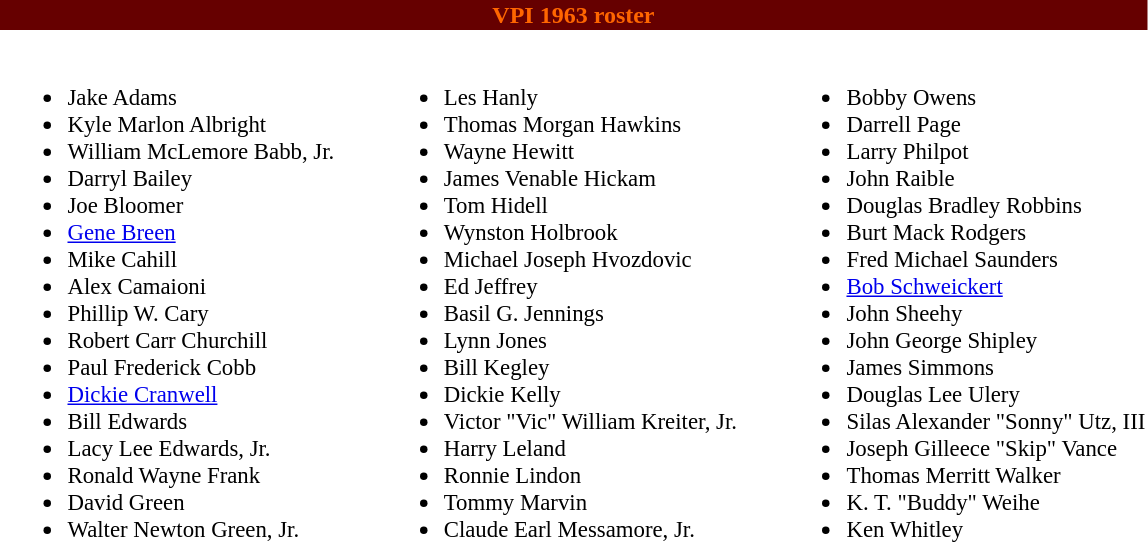<table class="toccolours" style="text-align: left;">
<tr>
<th colspan="9" style="background:#660000;color:#FF6600;text-align:center;"><span><strong>VPI 1963 roster</strong></span></th>
</tr>
<tr>
<td></td>
<td style="font-size:95%; vertical-align:top;"><br><ul><li>Jake Adams</li><li>Kyle Marlon Albright</li><li>William McLemore Babb, Jr.</li><li>Darryl Bailey</li><li>Joe Bloomer</li><li><a href='#'>Gene Breen</a></li><li>Mike Cahill</li><li>Alex Camaioni</li><li>Phillip W. Cary</li><li>Robert Carr Churchill</li><li>Paul Frederick Cobb</li><li><a href='#'>Dickie Cranwell</a></li><li>Bill Edwards</li><li>Lacy Lee Edwards, Jr.</li><li>Ronald Wayne Frank</li><li>David Green</li><li>Walter Newton Green, Jr.</li></ul></td>
<td style="width: 25px;"></td>
<td style="font-size:95%; vertical-align:top;"><br><ul><li>Les Hanly</li><li>Thomas Morgan Hawkins</li><li>Wayne Hewitt</li><li>James Venable Hickam</li><li>Tom Hidell</li><li>Wynston Holbrook</li><li>Michael Joseph Hvozdovic</li><li>Ed Jeffrey</li><li>Basil G. Jennings</li><li>Lynn Jones</li><li>Bill Kegley</li><li>Dickie Kelly</li><li>Victor "Vic" William Kreiter, Jr.</li><li>Harry Leland</li><li>Ronnie Lindon</li><li>Tommy Marvin</li><li>Claude Earl Messamore, Jr.</li></ul></td>
<td style="width: 25px;"></td>
<td style="font-size:95%; vertical-align:top;"><br><ul><li>Bobby Owens</li><li>Darrell Page</li><li>Larry Philpot</li><li>John Raible</li><li>Douglas Bradley Robbins</li><li>Burt Mack Rodgers</li><li>Fred Michael Saunders</li><li><a href='#'>Bob Schweickert</a></li><li>John Sheehy</li><li>John George Shipley</li><li>James Simmons</li><li>Douglas Lee Ulery</li><li>Silas Alexander "Sonny" Utz, III</li><li>Joseph Gilleece "Skip" Vance</li><li>Thomas Merritt Walker</li><li>K. T. "Buddy" Weihe</li><li>Ken Whitley</li></ul></td>
</tr>
</table>
